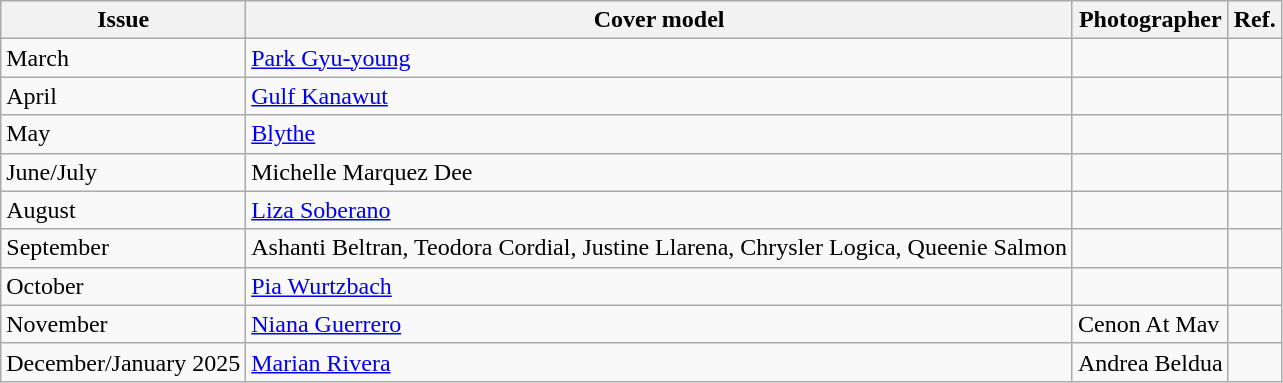<table class="sortable wikitable">
<tr>
<th>Issue</th>
<th>Cover model</th>
<th>Photographer</th>
<th>Ref.</th>
</tr>
<tr>
<td>March</td>
<td><a href='#'>Park Gyu-young</a></td>
<td></td>
<td></td>
</tr>
<tr>
<td>April</td>
<td><a href='#'>Gulf Kanawut</a></td>
<td></td>
<td></td>
</tr>
<tr>
<td>May</td>
<td><a href='#'>Blythe</a></td>
<td></td>
<td></td>
</tr>
<tr>
<td colspan="1">June/July</td>
<td>Michelle Marquez Dee</td>
<td></td>
<td></td>
</tr>
<tr>
<td>August</td>
<td><a href='#'>Liza Soberano</a></td>
<td></td>
<td></td>
</tr>
<tr>
<td>September</td>
<td>Ashanti Beltran, Teodora Cordial, Justine Llarena, Chrysler Logica, Queenie Salmon</td>
<td></td>
<td></td>
</tr>
<tr>
<td>October</td>
<td><a href='#'>Pia Wurtzbach</a></td>
<td></td>
<td></td>
</tr>
<tr>
<td>November</td>
<td><a href='#'>Niana Guerrero</a></td>
<td>Cenon At Mav</td>
<td></td>
</tr>
<tr>
<td>December/January 2025</td>
<td><a href='#'>Marian Rivera</a></td>
<td>Andrea Beldua</td>
<td></td>
</tr>
</table>
